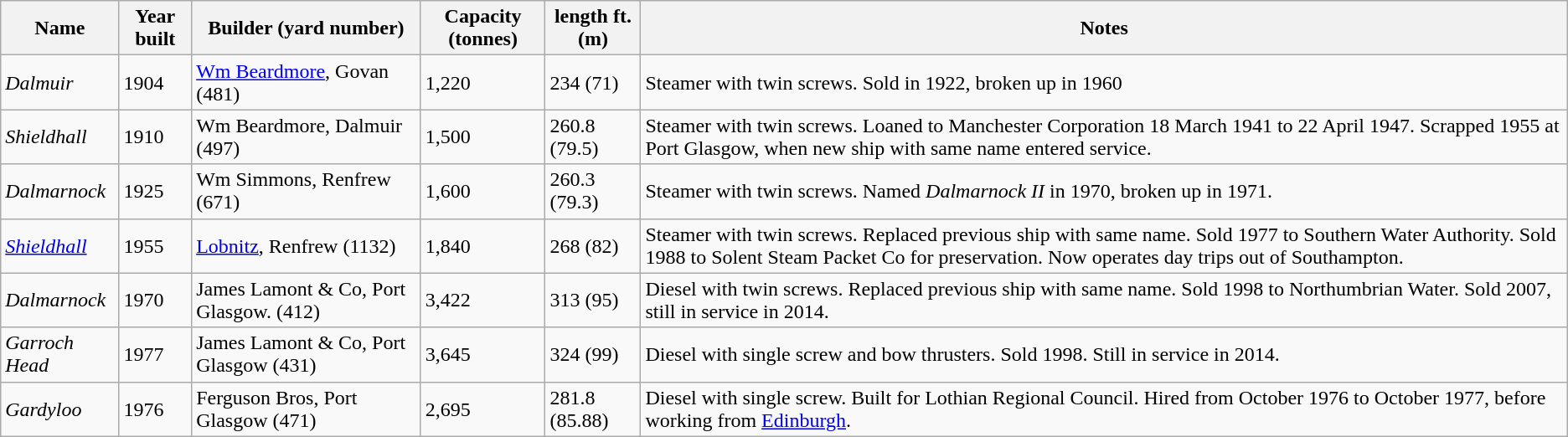<table class="wikitable">
<tr>
<th>Name</th>
<th>Year built</th>
<th>Builder (yard number)</th>
<th>Capacity (tonnes)</th>
<th>length ft. (m)</th>
<th class="unsortable">Notes</th>
</tr>
<tr>
<td><em>Dalmuir</em></td>
<td>1904</td>
<td><a href='#'>Wm Beardmore</a>, Govan (481)</td>
<td>1,220</td>
<td>234 (71)</td>
<td>Steamer with twin screws. Sold in 1922, broken up in 1960</td>
</tr>
<tr>
<td><em>Shieldhall</em></td>
<td>1910</td>
<td>Wm Beardmore, Dalmuir (497)</td>
<td>1,500</td>
<td>260.8 (79.5)</td>
<td>Steamer with twin screws. Loaned to Manchester Corporation 18 March 1941 to 22 April 1947. Scrapped 1955 at Port Glasgow, when new ship with same name entered service.</td>
</tr>
<tr>
<td><em>Dalmarnock</em></td>
<td>1925</td>
<td>Wm Simmons, Renfrew (671)</td>
<td>1,600</td>
<td>260.3 (79.3)</td>
<td>Steamer with twin screws. Named <em>Dalmarnock II</em> in 1970, broken up in 1971.</td>
</tr>
<tr>
<td><em><a href='#'>Shieldhall</a></em></td>
<td>1955</td>
<td><a href='#'>Lobnitz</a>, Renfrew (1132)</td>
<td>1,840</td>
<td>268 (82)</td>
<td>Steamer with twin screws. Replaced previous ship with same name. Sold 1977 to Southern Water Authority. Sold 1988 to Solent Steam Packet Co for preservation. Now operates day trips out of Southampton.</td>
</tr>
<tr>
<td><em>Dalmarnock</em></td>
<td>1970</td>
<td>James Lamont & Co, Port Glasgow. (412)</td>
<td>3,422</td>
<td>313 (95)</td>
<td>Diesel with twin screws. Replaced previous ship with same name. Sold 1998 to Northumbrian Water. Sold 2007, still in service in 2014.</td>
</tr>
<tr>
<td><em>Garroch Head</em></td>
<td>1977</td>
<td>James Lamont & Co, Port Glasgow (431)</td>
<td>3,645</td>
<td>324 (99)</td>
<td>Diesel with single screw and bow thrusters. Sold 1998. Still in service in 2014.</td>
</tr>
<tr>
<td><em>Gardyloo</em></td>
<td>1976</td>
<td>Ferguson Bros, Port Glasgow (471)</td>
<td>2,695</td>
<td>281.8 (85.88)</td>
<td>Diesel with single screw. Built for Lothian Regional Council. Hired from October 1976 to October 1977, before working from <a href='#'>Edinburgh</a>.</td>
</tr>
</table>
